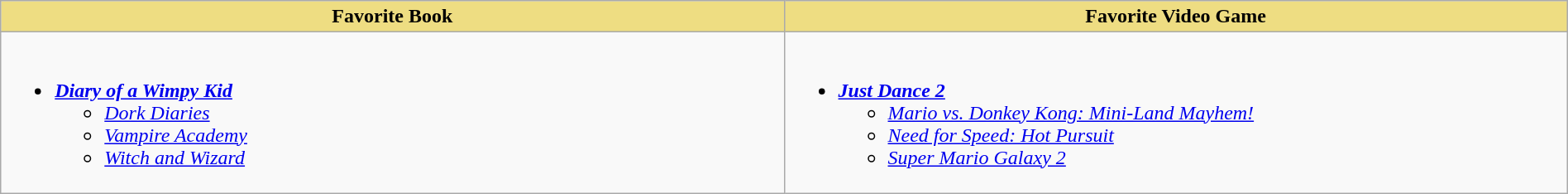<table class="wikitable" style="width:100%">
<tr>
<th style="background:#EEDD82; width:50%">Favorite Book</th>
<th style="background:#EEDD82; width:50%">Favorite Video Game</th>
</tr>
<tr>
<td valign="top"><br><ul><li><strong><em><a href='#'>Diary of a Wimpy Kid</a></em></strong><ul><li><em><a href='#'>Dork Diaries</a></em></li><li><em><a href='#'>Vampire Academy</a></em></li><li><em><a href='#'>Witch and Wizard</a></em></li></ul></li></ul></td>
<td valign="top"><br><ul><li><strong><em><a href='#'>Just Dance 2</a></em></strong><ul><li><em><a href='#'>Mario vs. Donkey Kong: Mini-Land Mayhem!</a></em></li><li><em><a href='#'>Need for Speed: Hot Pursuit</a></em></li><li><em><a href='#'>Super Mario Galaxy 2</a></em></li></ul></li></ul></td>
</tr>
</table>
